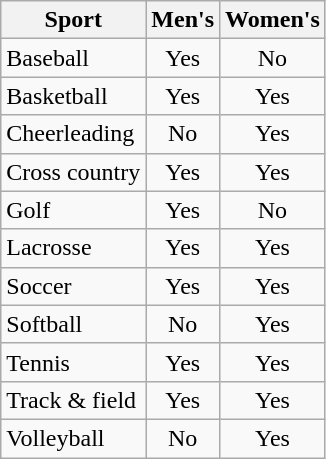<table class="wikitable">
<tr>
<th>Sport</th>
<th>Men's</th>
<th>Women's</th>
</tr>
<tr>
<td>Baseball</td>
<td align="center">Yes</td>
<td align="center">No</td>
</tr>
<tr>
<td>Basketball</td>
<td align="center">Yes</td>
<td align="center">Yes</td>
</tr>
<tr>
<td>Cheerleading</td>
<td align="center">No</td>
<td align="center">Yes</td>
</tr>
<tr>
<td>Cross country</td>
<td align="center">Yes</td>
<td align="center">Yes</td>
</tr>
<tr>
<td>Golf</td>
<td align="center">Yes</td>
<td align="center">No</td>
</tr>
<tr>
<td>Lacrosse</td>
<td align="center">Yes</td>
<td align="center">Yes</td>
</tr>
<tr>
<td>Soccer</td>
<td align="center">Yes</td>
<td align="center">Yes</td>
</tr>
<tr>
<td>Softball</td>
<td align="center">No</td>
<td align="center">Yes</td>
</tr>
<tr>
<td>Tennis</td>
<td align="center">Yes</td>
<td align="center">Yes</td>
</tr>
<tr>
<td>Track & field</td>
<td align="center">Yes</td>
<td align="center">Yes</td>
</tr>
<tr>
<td>Volleyball</td>
<td align="center">No</td>
<td align="center">Yes</td>
</tr>
</table>
